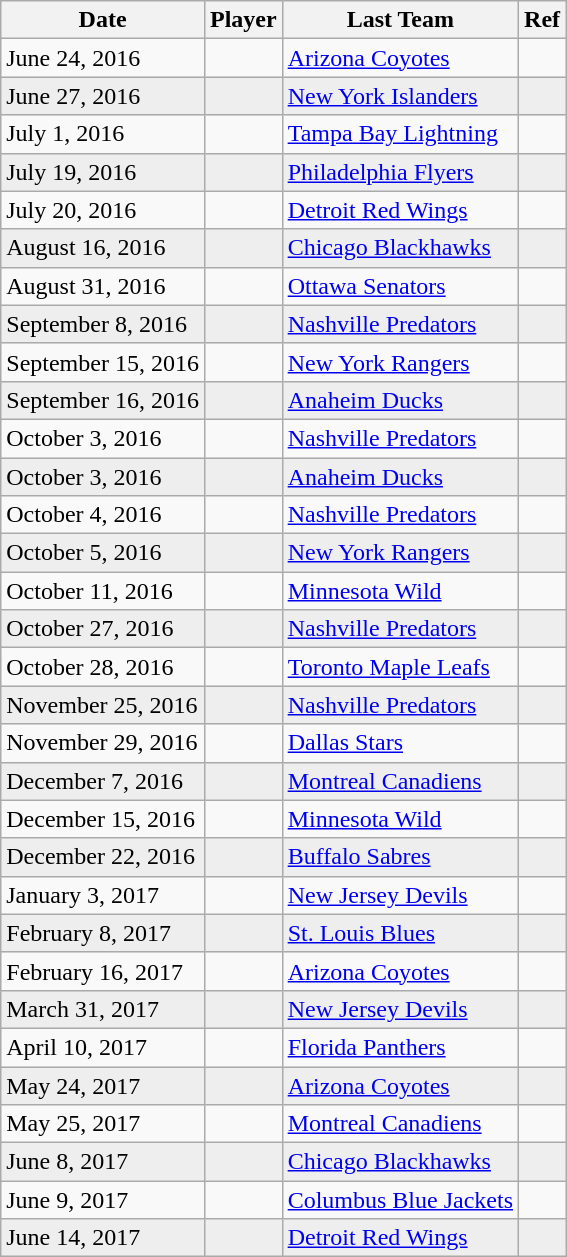<table class="wikitable sortable" border="1">
<tr>
<th>Date</th>
<th>Player</th>
<th>Last Team</th>
<th>Ref</th>
</tr>
<tr>
<td>June 24, 2016</td>
<td></td>
<td><a href='#'>Arizona Coyotes</a></td>
<td></td>
</tr>
<tr bgcolor="eeeeee">
<td>June 27, 2016</td>
<td></td>
<td><a href='#'>New York Islanders</a></td>
<td></td>
</tr>
<tr>
<td>July 1, 2016</td>
<td></td>
<td><a href='#'>Tampa Bay Lightning</a></td>
<td></td>
</tr>
<tr bgcolor="eeeeee">
<td>July 19, 2016</td>
<td></td>
<td><a href='#'>Philadelphia Flyers</a></td>
<td></td>
</tr>
<tr>
<td>July 20, 2016</td>
<td></td>
<td><a href='#'>Detroit Red Wings</a></td>
<td></td>
</tr>
<tr bgcolor="eeeeee">
<td>August 16, 2016</td>
<td></td>
<td><a href='#'>Chicago Blackhawks</a></td>
<td></td>
</tr>
<tr>
<td>August 31, 2016</td>
<td></td>
<td><a href='#'>Ottawa Senators</a></td>
<td></td>
</tr>
<tr bgcolor="eeeeee">
<td>September 8, 2016</td>
<td></td>
<td><a href='#'>Nashville Predators</a></td>
<td></td>
</tr>
<tr>
<td>September 15, 2016</td>
<td></td>
<td><a href='#'>New York Rangers</a></td>
<td></td>
</tr>
<tr bgcolor="eeeeee">
<td>September 16, 2016</td>
<td></td>
<td><a href='#'>Anaheim Ducks</a></td>
<td></td>
</tr>
<tr>
<td>October 3, 2016</td>
<td></td>
<td><a href='#'>Nashville Predators</a></td>
<td></td>
</tr>
<tr bgcolor="eeeeee">
<td>October 3, 2016</td>
<td></td>
<td><a href='#'>Anaheim Ducks</a></td>
<td></td>
</tr>
<tr>
<td>October 4, 2016</td>
<td></td>
<td><a href='#'>Nashville Predators</a></td>
<td></td>
</tr>
<tr bgcolor="eeeeee">
<td>October 5, 2016</td>
<td></td>
<td><a href='#'>New York Rangers</a></td>
<td></td>
</tr>
<tr>
<td>October 11, 2016</td>
<td></td>
<td><a href='#'>Minnesota Wild</a></td>
<td></td>
</tr>
<tr bgcolor="eeeeee">
<td>October 27, 2016</td>
<td></td>
<td><a href='#'>Nashville Predators</a></td>
<td></td>
</tr>
<tr>
<td>October 28, 2016</td>
<td></td>
<td><a href='#'>Toronto Maple Leafs</a></td>
<td></td>
</tr>
<tr bgcolor="eeeeee">
<td>November 25, 2016</td>
<td></td>
<td><a href='#'>Nashville Predators</a></td>
<td></td>
</tr>
<tr>
<td>November 29, 2016</td>
<td></td>
<td><a href='#'>Dallas Stars</a></td>
<td></td>
</tr>
<tr bgcolor="eeeeee">
<td>December 7, 2016</td>
<td></td>
<td><a href='#'>Montreal Canadiens</a></td>
<td></td>
</tr>
<tr>
<td>December 15, 2016</td>
<td></td>
<td><a href='#'>Minnesota Wild</a></td>
<td></td>
</tr>
<tr bgcolor="eeeeee">
<td>December 22, 2016</td>
<td></td>
<td><a href='#'>Buffalo Sabres</a></td>
<td></td>
</tr>
<tr>
<td>January 3, 2017</td>
<td></td>
<td><a href='#'>New Jersey Devils</a></td>
<td></td>
</tr>
<tr bgcolor="eeeeee">
<td>February 8, 2017</td>
<td></td>
<td><a href='#'>St. Louis Blues</a></td>
<td></td>
</tr>
<tr>
<td>February 16, 2017</td>
<td></td>
<td><a href='#'>Arizona Coyotes</a></td>
<td></td>
</tr>
<tr bgcolor="eeeeee">
<td>March 31, 2017</td>
<td></td>
<td><a href='#'>New Jersey Devils</a></td>
<td></td>
</tr>
<tr>
<td>April 10, 2017</td>
<td></td>
<td><a href='#'>Florida Panthers</a></td>
<td></td>
</tr>
<tr bgcolor="eeeeee">
<td>May 24, 2017</td>
<td></td>
<td><a href='#'>Arizona Coyotes</a></td>
<td></td>
</tr>
<tr>
<td>May 25, 2017</td>
<td></td>
<td><a href='#'>Montreal Canadiens</a></td>
<td></td>
</tr>
<tr bgcolor="eeeeee">
<td>June 8, 2017</td>
<td></td>
<td><a href='#'>Chicago Blackhawks</a></td>
<td></td>
</tr>
<tr>
<td>June 9, 2017</td>
<td></td>
<td><a href='#'>Columbus Blue Jackets</a></td>
<td></td>
</tr>
<tr bgcolor="eeeeee">
<td>June 14, 2017</td>
<td></td>
<td><a href='#'>Detroit Red Wings</a></td>
<td></td>
</tr>
</table>
